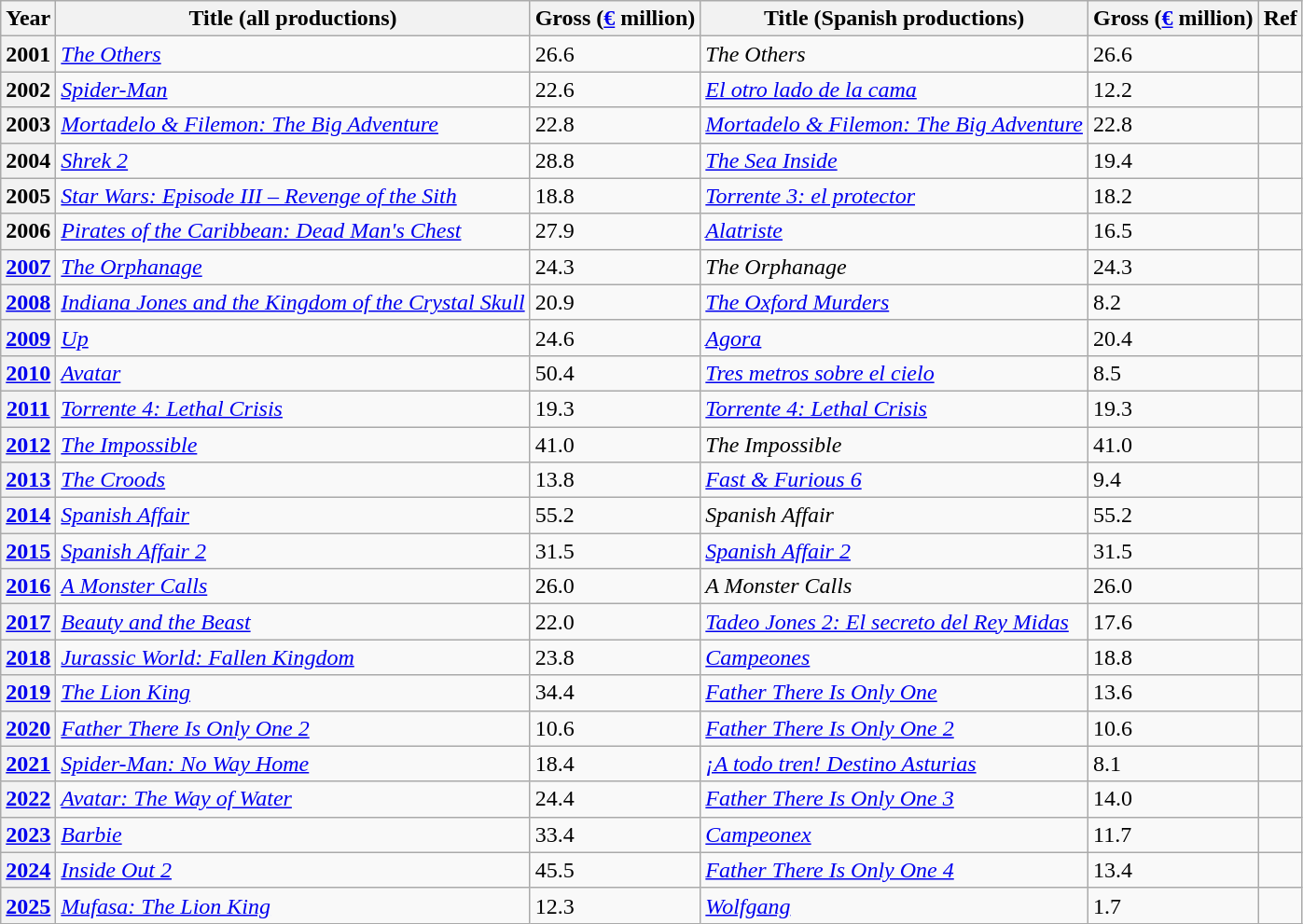<table class="wikitable sortable">
<tr>
<th scope="col">Year</th>
<th ! scope="col">Title (all productions)</th>
<th scope="col">Gross (<a href='#'>€</a> million)</th>
<th scope="col">Title (Spanish productions)</th>
<th scope="col">Gross (<a href='#'>€</a> million)</th>
<th scope="col">Ref</th>
</tr>
<tr>
<th scope="row">2001</th>
<td><em><a href='#'>The Others</a></em></td>
<td>26.6</td>
<td><em>The Others</em></td>
<td>26.6</td>
<td></td>
</tr>
<tr>
<th scope="row">2002</th>
<td><em><a href='#'>Spider-Man</a></em></td>
<td>22.6</td>
<td><em><a href='#'>El otro lado de la cama</a></em></td>
<td>12.2</td>
<td></td>
</tr>
<tr>
<th scope="row">2003</th>
<td><em><a href='#'>Mortadelo & Filemon: The Big Adventure</a></em></td>
<td>22.8</td>
<td><em><a href='#'>Mortadelo & Filemon: The Big Adventure</a></em></td>
<td>22.8</td>
<td></td>
</tr>
<tr>
<th scope="row">2004</th>
<td><em><a href='#'>Shrek 2</a></em></td>
<td>28.8</td>
<td><em><a href='#'>The Sea Inside</a></em></td>
<td>19.4</td>
<td></td>
</tr>
<tr>
<th scope="row">2005</th>
<td><em><a href='#'>Star Wars: Episode III – Revenge of the Sith</a></em></td>
<td>18.8</td>
<td><em><a href='#'>Torrente 3: el protector</a></em></td>
<td>18.2</td>
<td></td>
</tr>
<tr>
<th scope="row">2006</th>
<td><em><a href='#'>Pirates of the Caribbean: Dead Man's Chest</a></em></td>
<td>27.9</td>
<td><em><a href='#'>Alatriste</a></em></td>
<td>16.5</td>
<td></td>
</tr>
<tr>
<th scope="row"><a href='#'>2007</a></th>
<td><em><a href='#'>The Orphanage</a></em></td>
<td>24.3</td>
<td><em>The Orphanage</em></td>
<td>24.3</td>
<td></td>
</tr>
<tr>
<th scope="row"><a href='#'>2008</a></th>
<td><em><a href='#'>Indiana Jones and the Kingdom of the Crystal Skull</a></em></td>
<td>20.9</td>
<td><em><a href='#'>The Oxford Murders</a></em></td>
<td>8.2</td>
<td></td>
</tr>
<tr>
<th scope="row"><a href='#'>2009</a></th>
<td><em><a href='#'>Up</a></em></td>
<td>24.6</td>
<td><em><a href='#'>Agora</a></em></td>
<td>20.4</td>
<td></td>
</tr>
<tr>
<th scope="row"><a href='#'>2010</a></th>
<td><em><a href='#'>Avatar</a></em></td>
<td>50.4</td>
<td><em><a href='#'>Tres metros sobre el cielo</a></em></td>
<td>8.5</td>
<td></td>
</tr>
<tr>
<th scope="row"><a href='#'>2011</a></th>
<td><em><a href='#'>Torrente 4: Lethal Crisis</a></em></td>
<td>19.3</td>
<td><em><a href='#'>Torrente 4: Lethal Crisis</a></em></td>
<td>19.3</td>
<td></td>
</tr>
<tr>
<th scope="row"><a href='#'>2012</a></th>
<td><em><a href='#'>The Impossible</a></em></td>
<td>41.0</td>
<td><em>The Impossible</em></td>
<td>41.0</td>
<td></td>
</tr>
<tr>
<th scope="row"><a href='#'>2013</a></th>
<td><em><a href='#'>The Croods</a></em></td>
<td>13.8</td>
<td><em><a href='#'>Fast & Furious 6</a></em></td>
<td>9.4</td>
<td></td>
</tr>
<tr>
<th scope="row"><a href='#'>2014</a></th>
<td><em><a href='#'>Spanish Affair</a></em></td>
<td>55.2</td>
<td><em>Spanish Affair</em></td>
<td>55.2</td>
<td></td>
</tr>
<tr>
<th scope="row"><a href='#'>2015</a></th>
<td><em><a href='#'>Spanish Affair 2</a></em></td>
<td>31.5</td>
<td><em><a href='#'>Spanish Affair 2</a></em></td>
<td>31.5</td>
<td></td>
</tr>
<tr>
<th scope="row"><a href='#'>2016</a></th>
<td><em><a href='#'>A Monster Calls</a></em></td>
<td>26.0</td>
<td><em>A Monster Calls</em></td>
<td>26.0</td>
<td></td>
</tr>
<tr>
<th scope="row"><a href='#'>2017</a></th>
<td><em><a href='#'>Beauty and the Beast</a></em></td>
<td>22.0</td>
<td><em><a href='#'>Tadeo Jones 2: El secreto del Rey Midas</a></em></td>
<td>17.6</td>
<td></td>
</tr>
<tr>
<th scope="row"><a href='#'>2018</a></th>
<td><em><a href='#'>Jurassic World: Fallen Kingdom</a></em></td>
<td>23.8</td>
<td><em><a href='#'>Campeones</a></em></td>
<td>18.8</td>
<td></td>
</tr>
<tr>
<th scope="row"><a href='#'>2019</a></th>
<td><em><a href='#'>The Lion King</a></em></td>
<td>34.4</td>
<td><em><a href='#'>Father There Is Only One</a></em></td>
<td>13.6</td>
<td></td>
</tr>
<tr>
<th scope="row"><a href='#'>2020</a></th>
<td><em><a href='#'>Father There Is Only One 2</a></em></td>
<td>10.6</td>
<td><em><a href='#'>Father There Is Only One 2</a></em></td>
<td>10.6</td>
<td></td>
</tr>
<tr>
<th scope="row"><a href='#'>2021</a></th>
<td><em><a href='#'>Spider-Man: No Way Home</a></em></td>
<td>18.4</td>
<td><em><a href='#'>¡A todo tren! Destino Asturias</a></em></td>
<td>8.1</td>
<td></td>
</tr>
<tr>
<th scope="row"><a href='#'>2022</a></th>
<td><em><a href='#'>Avatar: The Way of Water</a></em></td>
<td>24.4</td>
<td><em><a href='#'>Father There Is Only One 3</a></em></td>
<td>14.0</td>
<td></td>
</tr>
<tr>
<th scope="row"><a href='#'>2023</a></th>
<td><em><a href='#'>Barbie</a></em></td>
<td>33.4</td>
<td><em><a href='#'>Campeonex</a></em></td>
<td>11.7</td>
<td></td>
</tr>
<tr>
<th><a href='#'>2024</a></th>
<td><em><a href='#'>Inside Out 2</a></em></td>
<td>45.5</td>
<td><em><a href='#'>Father There Is Only One 4</a></em></td>
<td>13.4</td>
<td></td>
</tr>
<tr>
<th><a href='#'>2025</a></th>
<td><em><a href='#'>Mufasa: The Lion King</a></em></td>
<td>12.3</td>
<td><em><a href='#'>Wolfgang</a></em></td>
<td>1.7</td>
<td></td>
</tr>
</table>
